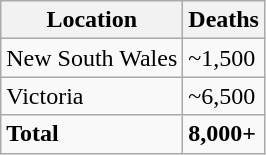<table class="wikitable sortable">
<tr>
<th>Location</th>
<th>Deaths</th>
</tr>
<tr>
<td> New South Wales</td>
<td>~1,500</td>
</tr>
<tr>
<td> Victoria</td>
<td>~6,500</td>
</tr>
<tr>
<td><strong>Total</strong></td>
<td><strong>8,000+</strong></td>
</tr>
</table>
